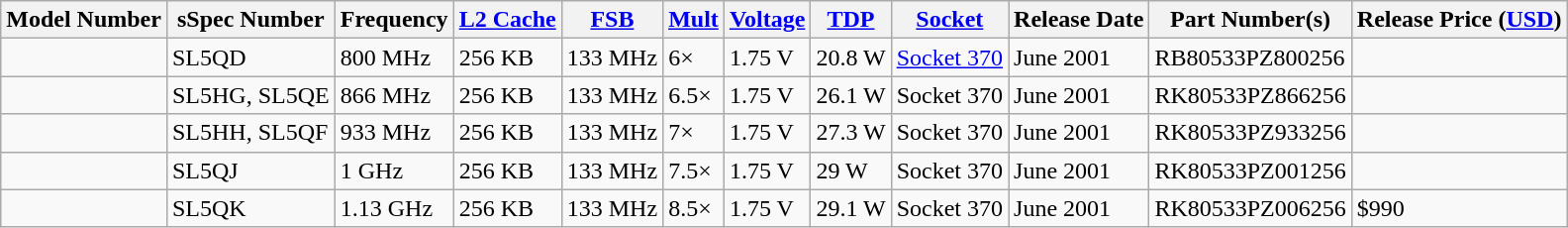<table class="wikitable">
<tr>
<th>Model Number</th>
<th>sSpec Number</th>
<th>Frequency</th>
<th><a href='#'>L2 Cache</a></th>
<th><a href='#'>FSB</a></th>
<th><a href='#'>Mult</a></th>
<th><a href='#'>Voltage</a></th>
<th><a href='#'>TDP</a></th>
<th><a href='#'>Socket</a></th>
<th>Release Date</th>
<th>Part Number(s)</th>
<th>Release Price (<a href='#'>USD</a>)</th>
</tr>
<tr>
<td></td>
<td>SL5QD</td>
<td>800 MHz</td>
<td>256 KB</td>
<td>133 MHz</td>
<td>6×</td>
<td>1.75 V</td>
<td>20.8 W</td>
<td><a href='#'>Socket 370</a></td>
<td>June 2001</td>
<td>RB80533PZ800256</td>
<td></td>
</tr>
<tr>
<td></td>
<td>SL5HG, SL5QE</td>
<td>866 MHz</td>
<td>256 KB</td>
<td>133 MHz</td>
<td>6.5×</td>
<td>1.75 V</td>
<td>26.1 W</td>
<td>Socket 370</td>
<td>June 2001</td>
<td>RK80533PZ866256</td>
<td></td>
</tr>
<tr>
<td></td>
<td>SL5HH, SL5QF</td>
<td>933 MHz</td>
<td>256 KB</td>
<td>133 MHz</td>
<td>7×</td>
<td>1.75 V</td>
<td>27.3 W</td>
<td>Socket 370</td>
<td>June 2001</td>
<td>RK80533PZ933256</td>
<td></td>
</tr>
<tr>
<td></td>
<td>SL5QJ</td>
<td>1 GHz</td>
<td>256 KB</td>
<td>133 MHz</td>
<td>7.5×</td>
<td>1.75 V</td>
<td>29 W</td>
<td>Socket 370</td>
<td>June 2001</td>
<td>RK80533PZ001256</td>
<td></td>
</tr>
<tr>
<td></td>
<td>SL5QK</td>
<td>1.13 GHz</td>
<td>256 KB</td>
<td>133 MHz</td>
<td>8.5×</td>
<td>1.75 V</td>
<td>29.1 W</td>
<td>Socket 370</td>
<td>June 2001</td>
<td>RK80533PZ006256</td>
<td>$990</td>
</tr>
</table>
